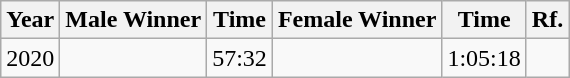<table class="wikitable" align="center" >
<tr>
<th>Year</th>
<th>Male Winner</th>
<th>Time</th>
<th>Female Winner</th>
<th>Time</th>
<th>Rf.</th>
</tr>
<tr>
<td>2020</td>
<td></td>
<td>57:32 </td>
<td></td>
<td>1:05:18</td>
<td></td>
</tr>
</table>
